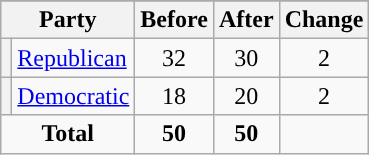<table class="wikitable" style="text-align:center;">
<tr>
</tr>
<tr>
<th colspan=2>Party</th>
<th>Before</th>
<th>After</th>
<th>Change</th>
</tr>
<tr>
<th style="background-color:"></th>
<td style="text-align:left;"><a href='#'>Republican</a></td>
<td>32</td>
<td>30</td>
<td> 2</td>
</tr>
<tr>
<th style="background-color:"></th>
<td style="text-align:left;"><a href='#'>Democratic</a></td>
<td>18</td>
<td>20</td>
<td> 2</td>
</tr>
<tr>
<td colspan=2><strong>Total</strong></td>
<td><strong>50</strong></td>
<td><strong>50</strong></td>
<td></td>
</tr>
</table>
